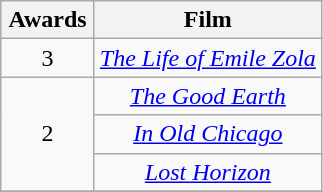<table class="wikitable" rowspan="2" style="text-align:center;">
<tr>
<th scope="col" style="width:55px;">Awards</th>
<th scope="col" style="text-align:center;">Film</th>
</tr>
<tr>
<td rowspan=1, style="text-align:center">3</td>
<td><em><a href='#'>The Life of Emile Zola</a></em></td>
</tr>
<tr>
<td rowspan=3, style="text-align:center">2</td>
<td><em><a href='#'>The Good Earth</a></em></td>
</tr>
<tr>
<td><em><a href='#'>In Old Chicago</a></em></td>
</tr>
<tr>
<td><em><a href='#'>Lost Horizon</a></em></td>
</tr>
<tr>
</tr>
</table>
